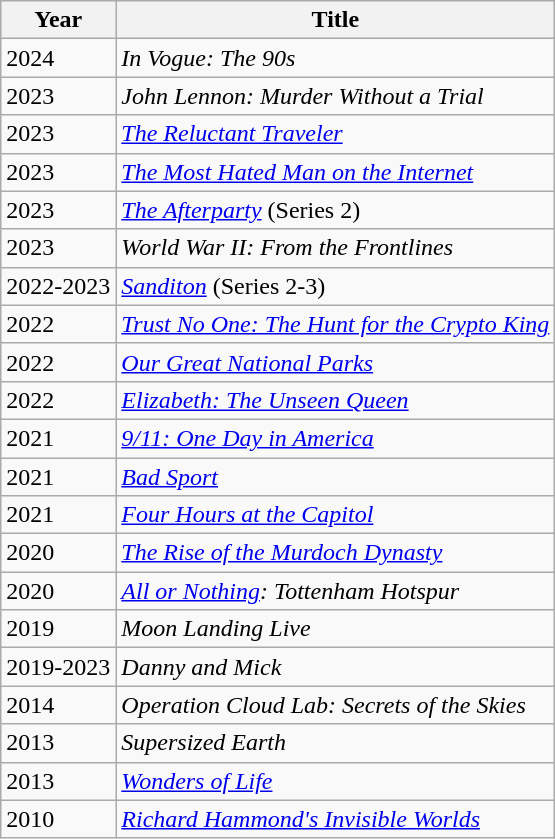<table class="wikitable">
<tr>
<th>Year</th>
<th>Title</th>
</tr>
<tr>
<td>2024</td>
<td><em>In Vogue: The 90s</em></td>
</tr>
<tr>
<td>2023</td>
<td><em>John Lennon: Murder Without a Trial</em></td>
</tr>
<tr>
<td>2023</td>
<td><em><a href='#'>The Reluctant Traveler</a></em></td>
</tr>
<tr>
<td>2023</td>
<td><em><a href='#'>The Most Hated Man on the Internet</a></em></td>
</tr>
<tr>
<td>2023</td>
<td><em><a href='#'>The Afterparty</a></em> (Series 2)</td>
</tr>
<tr>
<td>2023</td>
<td><em>World War II: From the Frontlines</em></td>
</tr>
<tr>
<td>2022-2023</td>
<td><em><a href='#'>Sanditon</a></em> (Series 2-3)</td>
</tr>
<tr>
<td>2022</td>
<td><em><a href='#'>Trust No One: The Hunt for the Crypto King</a></em></td>
</tr>
<tr>
<td>2022</td>
<td><em><a href='#'>Our Great National Parks</a></em></td>
</tr>
<tr>
<td>2022</td>
<td><em><a href='#'>Elizabeth: The Unseen Queen</a></em></td>
</tr>
<tr>
<td>2021</td>
<td><em><a href='#'>9/11: One Day in America</a></em></td>
</tr>
<tr>
<td>2021</td>
<td><em><a href='#'>Bad Sport</a></em></td>
</tr>
<tr>
<td>2021</td>
<td><em><a href='#'>Four Hours at the Capitol</a></em></td>
</tr>
<tr>
<td>2020</td>
<td><em><a href='#'>The Rise of the Murdoch Dynasty</a></em></td>
</tr>
<tr>
<td>2020</td>
<td><em><a href='#'>All or Nothing</a>: Tottenham Hotspur</em></td>
</tr>
<tr>
<td>2019</td>
<td><em>Moon Landing Live</em></td>
</tr>
<tr>
<td>2019-2023</td>
<td><em>Danny and Mick</em></td>
</tr>
<tr>
<td>2014</td>
<td><em>Operation Cloud Lab: Secrets of the Skies</em></td>
</tr>
<tr>
<td>2013</td>
<td><em>Supersized Earth</em></td>
</tr>
<tr>
<td>2013</td>
<td><em><a href='#'>Wonders of Life</a></em></td>
</tr>
<tr>
<td>2010</td>
<td><em><a href='#'>Richard Hammond's Invisible Worlds</a></em></td>
</tr>
</table>
